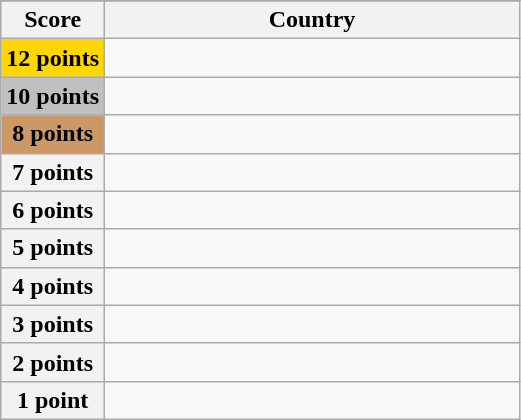<table class="wikitable">
<tr>
</tr>
<tr>
<th scope="col" width="20%">Score</th>
<th scope="col">Country</th>
</tr>
<tr>
<th scope="row" style="background:gold">12 points</th>
<td></td>
</tr>
<tr>
<th scope="row" style="background:silver">10 points</th>
<td></td>
</tr>
<tr>
<th scope="row" style="background:#CC9966">8 points</th>
<td></td>
</tr>
<tr>
<th scope="row">7 points</th>
<td></td>
</tr>
<tr>
<th scope="row">6 points</th>
<td></td>
</tr>
<tr>
<th scope="row">5 points</th>
<td></td>
</tr>
<tr>
<th scope="row">4 points</th>
<td></td>
</tr>
<tr>
<th scope="row">3 points</th>
<td></td>
</tr>
<tr>
<th scope="row">2 points</th>
<td></td>
</tr>
<tr>
<th scope="row">1 point</th>
<td></td>
</tr>
</table>
